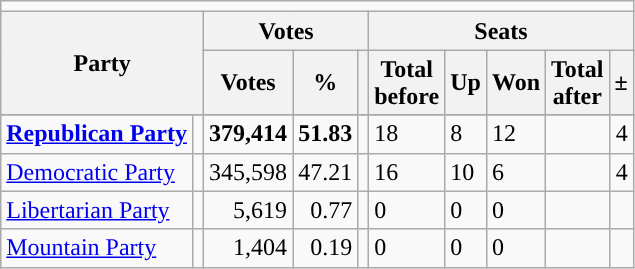<table class="wikitable sortable" style="text-align:centre;">
<tr>
<td colspan=15 align=center></td>
</tr>
<tr>
<th colspan=2 rowspan=2>Party</th>
<th colspan=3>Votes</th>
<th colspan=5>Seats</th>
</tr>
<tr>
<th>Votes</th>
<th>%</th>
<th class="unsortable"></th>
<th>Total<br>before</th>
<th>Up</th>
<th>Won</th>
<th>Total<br>after</th>
<th>±</th>
</tr>
<tr>
</tr>
<tr>
<td style="text-align:left;"><strong><a href='#'>Republican Party</a></strong></td>
<td style="background:"></td>
<td style="text-align:right;"><strong>379,414</strong></td>
<td style="text-align:right;"><strong>51.83</strong></td>
<td></td>
<td>18</td>
<td>8</td>
<td>12</td>
<td data-sort-value=""></td>
<td style="text-align:right;"> 4</td>
</tr>
<tr>
<td style="text-align:left;"><a href='#'>Democratic Party</a></td>
<td style="background:"></td>
<td style="text-align:right;">345,598</td>
<td style="text-align:right;">47.21</td>
<td></td>
<td>16</td>
<td>10</td>
<td>6</td>
<td data-sort-value=""></td>
<td style="text-align:right;"> 4</td>
</tr>
<tr>
<td style="text-align:left;"><a href='#'>Libertarian Party</a></td>
<td style="background:"></td>
<td style="text-align:right;">5,619</td>
<td style="text-align:right;">0.77</td>
<td></td>
<td>0</td>
<td>0</td>
<td>0</td>
<td data-sort-value=""></td>
<td style="text-align:right;"></td>
</tr>
<tr>
<td style="text-align:left;"><a href='#'>Mountain Party</a></td>
<td style="background:"></td>
<td style="text-align:right;">1,404</td>
<td style="text-align:right;">0.19</td>
<td></td>
<td>0</td>
<td>0</td>
<td>0</td>
<td data-sort-value=""></td>
<td style="text-align:right;"></td>
</tr>
</table>
